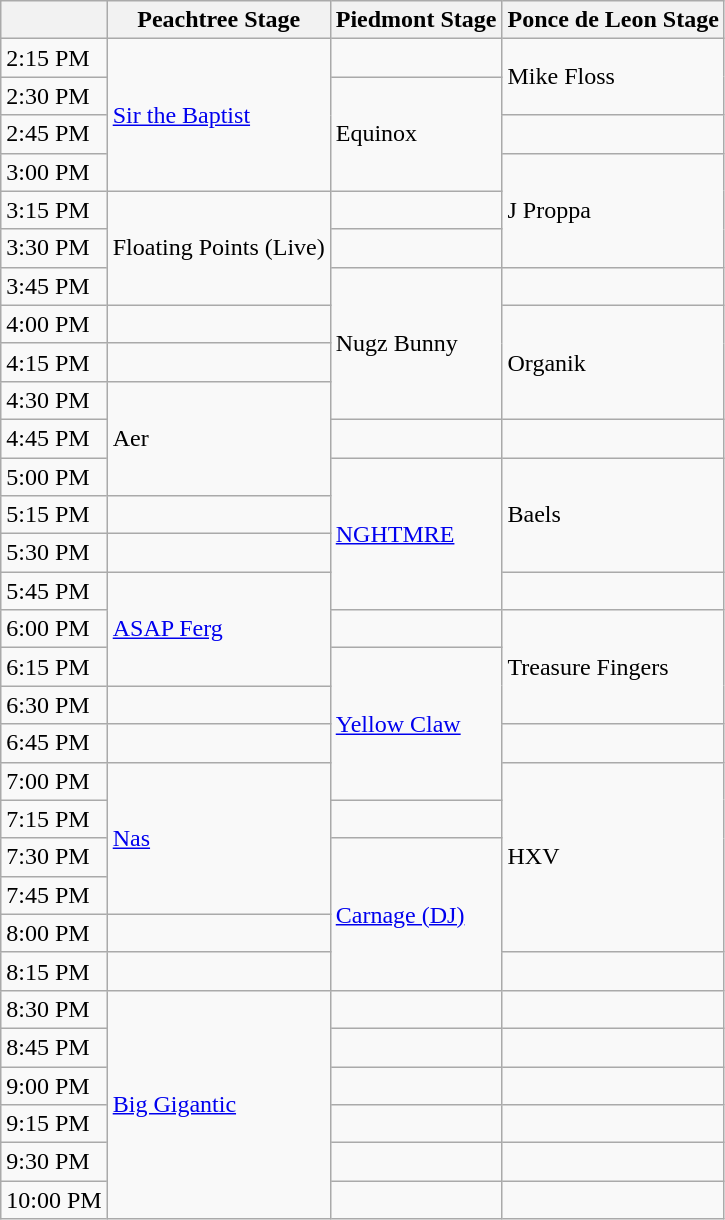<table class="wikitable">
<tr>
<th></th>
<th>Peachtree Stage</th>
<th>Piedmont Stage</th>
<th>Ponce de Leon Stage</th>
</tr>
<tr>
<td>2:15 PM</td>
<td rowspan="4"><a href='#'>Sir the Baptist</a></td>
<td></td>
<td rowspan="2">Mike Floss</td>
</tr>
<tr>
<td>2:30 PM</td>
<td rowspan="3">Equinox</td>
</tr>
<tr>
<td>2:45 PM</td>
<td></td>
</tr>
<tr>
<td>3:00 PM</td>
<td rowspan="3">J Proppa</td>
</tr>
<tr>
<td>3:15 PM</td>
<td rowspan="3">Floating Points (Live)</td>
<td></td>
</tr>
<tr>
<td>3:30 PM</td>
<td></td>
</tr>
<tr>
<td>3:45 PM</td>
<td rowspan="4">Nugz Bunny</td>
<td></td>
</tr>
<tr>
<td>4:00 PM</td>
<td></td>
<td rowspan="3">Organik</td>
</tr>
<tr>
<td>4:15 PM</td>
<td></td>
</tr>
<tr>
<td>4:30 PM</td>
<td rowspan="3">Aer</td>
</tr>
<tr>
<td>4:45 PM</td>
<td></td>
<td></td>
</tr>
<tr>
<td>5:00 PM</td>
<td rowspan="4"><a href='#'>NGHTMRE</a></td>
<td rowspan="3">Baels</td>
</tr>
<tr>
<td>5:15 PM</td>
<td></td>
</tr>
<tr>
<td>5:30 PM</td>
<td></td>
</tr>
<tr>
<td>5:45 PM</td>
<td rowspan="3"><a href='#'>ASAP Ferg</a></td>
<td></td>
</tr>
<tr>
<td>6:00 PM</td>
<td></td>
<td rowspan="3">Treasure Fingers</td>
</tr>
<tr>
<td>6:15 PM</td>
<td rowspan="4"><a href='#'>Yellow Claw</a></td>
</tr>
<tr>
<td>6:30 PM</td>
<td></td>
</tr>
<tr>
<td>6:45 PM</td>
<td></td>
<td></td>
</tr>
<tr>
<td>7:00 PM</td>
<td rowspan="4"><a href='#'>Nas</a></td>
<td rowspan="5">HXV</td>
</tr>
<tr>
<td>7:15 PM</td>
<td></td>
</tr>
<tr>
<td>7:30 PM</td>
<td rowspan="4"><a href='#'>Carnage (DJ)</a></td>
</tr>
<tr>
<td>7:45 PM</td>
</tr>
<tr>
<td>8:00 PM</td>
<td></td>
</tr>
<tr>
<td>8:15 PM</td>
<td></td>
<td></td>
</tr>
<tr>
<td>8:30 PM</td>
<td rowspan="6"><a href='#'>Big Gigantic</a></td>
<td></td>
<td></td>
</tr>
<tr>
<td>8:45 PM</td>
<td></td>
<td></td>
</tr>
<tr>
<td>9:00 PM</td>
<td></td>
<td></td>
</tr>
<tr>
<td>9:15 PM</td>
<td></td>
<td></td>
</tr>
<tr>
<td>9:30 PM</td>
<td></td>
<td></td>
</tr>
<tr>
<td>10:00 PM</td>
<td></td>
<td></td>
</tr>
</table>
